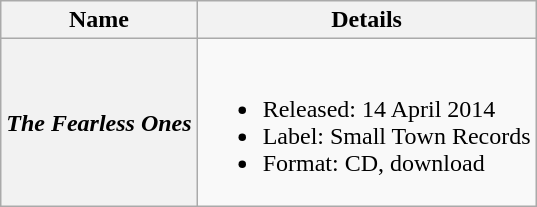<table class="wikitable">
<tr>
<th>Name</th>
<th>Details</th>
</tr>
<tr>
<th><em>The Fearless Ones</em></th>
<td><br><ul><li>Released: 14 April 2014</li><li>Label: Small Town Records</li><li>Format: CD, download</li></ul></td>
</tr>
</table>
